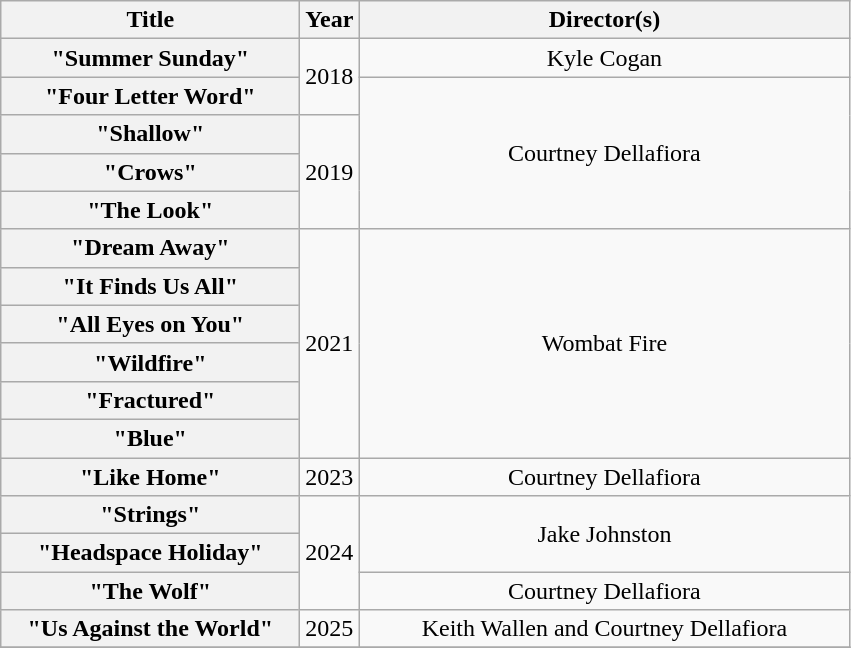<table class="wikitable plainrowheaders" style="text-align:center;">
<tr>
<th scope="col" style="width:12em;">Title</th>
<th scope="col" style="width:2em;">Year</th>
<th scope="col" style="width:20em;">Director(s)</th>
</tr>
<tr>
<th scope="row">"Summer Sunday"</th>
<td rowspan="2">2018</td>
<td>Kyle Cogan</td>
</tr>
<tr>
<th scope="row">"Four Letter Word"</th>
<td rowspan="4">Courtney Dellafiora</td>
</tr>
<tr>
<th scope="row">"Shallow"</th>
<td rowspan="3">2019</td>
</tr>
<tr>
<th scope="row">"Crows"</th>
</tr>
<tr>
<th scope="row">"The Look"</th>
</tr>
<tr>
<th scope="row">"Dream Away"</th>
<td rowspan="6">2021</td>
<td rowspan="6">Wombat Fire</td>
</tr>
<tr>
<th scope="row">"It Finds Us All"</th>
</tr>
<tr>
<th scope="row">"All Eyes on You"</th>
</tr>
<tr>
<th scope="row">"Wildfire"</th>
</tr>
<tr>
<th scope="row">"Fractured"</th>
</tr>
<tr>
<th scope="row">"Blue"</th>
</tr>
<tr>
<th scope="row">"Like Home"</th>
<td>2023</td>
<td>Courtney Dellafiora</td>
</tr>
<tr>
<th scope="row">"Strings"</th>
<td rowspan="3">2024</td>
<td rowspan="2">Jake Johnston</td>
</tr>
<tr>
<th scope="row">"Headspace Holiday"</th>
</tr>
<tr>
<th scope="row">"The Wolf"</th>
<td>Courtney Dellafiora</td>
</tr>
<tr>
<th scope="row">"Us Against the World"</th>
<td>2025</td>
<td>Keith Wallen and Courtney Dellafiora</td>
</tr>
<tr>
</tr>
</table>
